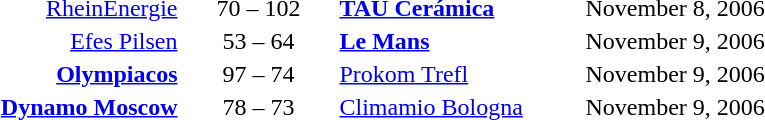<table style="text-align:center">
<tr>
<th width=160></th>
<th width=100></th>
<th width=160></th>
<th width=200></th>
</tr>
<tr>
<td align=right><a href='#'>RheinEnergie</a> </td>
<td>70 – 102</td>
<td align=left> <strong><a href='#'>TAU Cerámica</a></strong></td>
<td align=left>November 8, 2006</td>
</tr>
<tr>
<td align=right><a href='#'>Efes Pilsen</a> </td>
<td>53 – 64</td>
<td align=left> <strong><a href='#'>Le Mans</a></strong></td>
<td align=left>November 9, 2006</td>
</tr>
<tr>
<td align=right><strong><a href='#'>Olympiacos</a></strong> </td>
<td>97 – 74</td>
<td align=left> <a href='#'>Prokom Trefl</a></td>
<td align=left>November 9, 2006</td>
</tr>
<tr>
<td align=right><strong><a href='#'>Dynamo Moscow</a></strong> </td>
<td>78 – 73</td>
<td align=left> <a href='#'>Climamio Bologna</a></td>
<td align=left>November 9, 2006</td>
</tr>
</table>
